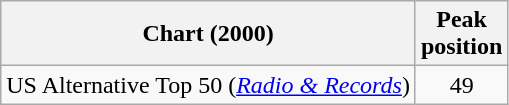<table class="wikitable">
<tr>
<th>Chart (2000)</th>
<th>Peak<br>position</th>
</tr>
<tr>
<td>US Alternative Top 50 (<em><a href='#'>Radio & Records</a></em>)</td>
<td style="text-align:center;">49</td>
</tr>
</table>
